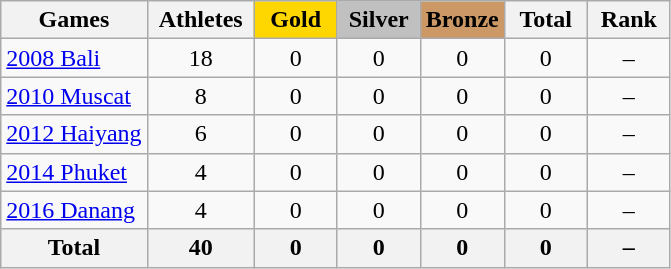<table class="wikitable sortable" style="margin-top:0em; text-align:center; font-size:100%;">
<tr>
<th>Games</th>
<th scope="col" style="width:4em;">Athletes</th>
<th style="background:gold; width:3em;"><strong>Gold</strong></th>
<th style="background:silver; width:3em;"><strong>Silver</strong></th>
<th style="background:#cc9966; width:3em;"><strong>Bronze</strong></th>
<th style="width:3em;">Total</th>
<th style="width:3em;">Rank</th>
</tr>
<tr>
<td align=left> <a href='#'>2008 Bali</a></td>
<td>18</td>
<td>0</td>
<td>0</td>
<td>0</td>
<td>0</td>
<td>–</td>
</tr>
<tr>
<td align=left> <a href='#'>2010 Muscat</a></td>
<td>8</td>
<td>0</td>
<td>0</td>
<td>0</td>
<td>0</td>
<td>–</td>
</tr>
<tr>
<td align=left> <a href='#'>2012 Haiyang</a></td>
<td>6</td>
<td>0</td>
<td>0</td>
<td>0</td>
<td>0</td>
<td>–</td>
</tr>
<tr>
<td align=left> <a href='#'>2014 Phuket</a></td>
<td>4</td>
<td>0</td>
<td>0</td>
<td>0</td>
<td>0</td>
<td>–</td>
</tr>
<tr>
<td align=left> <a href='#'>2016 Danang</a></td>
<td>4</td>
<td>0</td>
<td>0</td>
<td>0</td>
<td>0</td>
<td>–</td>
</tr>
<tr>
<th>Total</th>
<th>40</th>
<th>0</th>
<th>0</th>
<th>0</th>
<th>0</th>
<th>–</th>
</tr>
</table>
